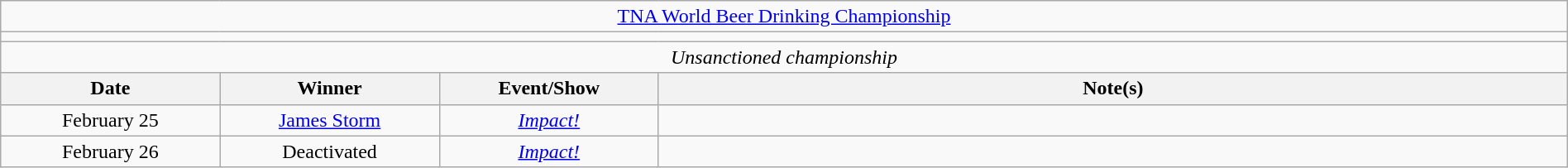<table class="wikitable" style="text-align:center; width:100%;">
<tr>
<td colspan="5"><a href='#'>TNA World Beer Drinking Championship</a></td>
</tr>
<tr>
<td colspan="5"><strong></strong></td>
</tr>
<tr>
<td colspan="5"><em>Unsanctioned championship</em></td>
</tr>
<tr>
<th width="14%">Date</th>
<th width="14%">Winner</th>
<th width="14%">Event/Show</th>
<th width="58%">Note(s)</th>
</tr>
<tr>
<td>February 25</td>
<td><a href='#'>James Storm</a></td>
<td><em><a href='#'>Impact!</a></em></td>
<td></td>
</tr>
<tr>
<td>February 26</td>
<td>Deactivated</td>
<td><em><a href='#'>Impact!</a></em></td>
<td></td>
</tr>
</table>
